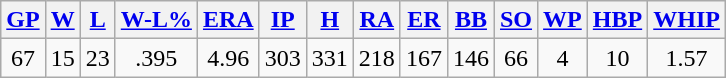<table class="wikitable">
<tr>
<th><a href='#'>GP</a></th>
<th><a href='#'>W</a></th>
<th><a href='#'>L</a></th>
<th><a href='#'>W-L%</a></th>
<th><a href='#'>ERA</a></th>
<th><a href='#'>IP</a></th>
<th><a href='#'>H</a></th>
<th><a href='#'>RA</a></th>
<th><a href='#'>ER</a></th>
<th><a href='#'>BB</a></th>
<th><a href='#'>SO</a></th>
<th><a href='#'>WP</a></th>
<th><a href='#'>HBP</a></th>
<th><a href='#'>WHIP</a></th>
</tr>
<tr align=center>
<td>67</td>
<td>15</td>
<td>23</td>
<td>.395</td>
<td>4.96</td>
<td>303</td>
<td>331</td>
<td>218</td>
<td>167</td>
<td>146</td>
<td>66</td>
<td>4</td>
<td>10</td>
<td>1.57</td>
</tr>
</table>
